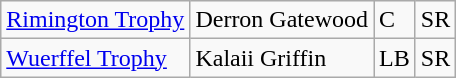<table class="wikitable">
<tr>
<td><a href='#'>Rimington Trophy</a></td>
<td>Derron Gatewood</td>
<td>C</td>
<td>SR</td>
</tr>
<tr>
<td><a href='#'>Wuerffel Trophy</a></td>
<td>Kalaii Griffin</td>
<td>LB</td>
<td>SR</td>
</tr>
</table>
